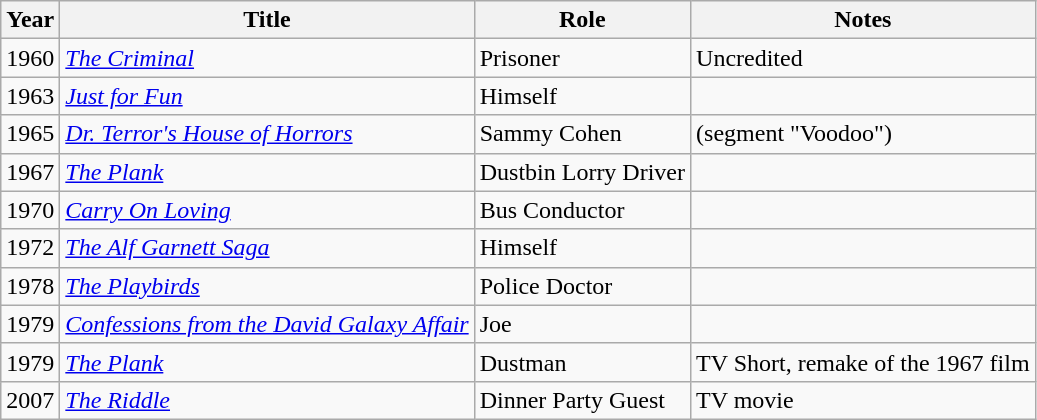<table class="wikitable sortable">
<tr>
<th>Year</th>
<th>Title</th>
<th>Role</th>
<th>Notes</th>
</tr>
<tr>
<td>1960</td>
<td><em><a href='#'>The Criminal</a></em></td>
<td>Prisoner</td>
<td>Uncredited</td>
</tr>
<tr>
<td>1963</td>
<td><em><a href='#'>Just for Fun</a></em></td>
<td>Himself</td>
<td></td>
</tr>
<tr>
<td>1965</td>
<td><em><a href='#'>Dr. Terror's House of Horrors</a></em></td>
<td>Sammy Cohen</td>
<td>(segment "Voodoo")</td>
</tr>
<tr>
<td>1967</td>
<td><em><a href='#'>The Plank</a></em></td>
<td>Dustbin Lorry Driver</td>
<td></td>
</tr>
<tr>
<td>1970</td>
<td><em><a href='#'>Carry On Loving</a></em></td>
<td>Bus Conductor</td>
<td></td>
</tr>
<tr>
<td>1972</td>
<td><em><a href='#'>The Alf Garnett Saga</a></em></td>
<td>Himself</td>
<td></td>
</tr>
<tr>
<td>1978</td>
<td><em><a href='#'>The Playbirds</a></em></td>
<td>Police Doctor</td>
<td></td>
</tr>
<tr>
<td>1979</td>
<td><em><a href='#'>Confessions from the David Galaxy Affair</a></em></td>
<td>Joe</td>
<td></td>
</tr>
<tr>
<td>1979</td>
<td><em><a href='#'>The Plank</a></em></td>
<td>Dustman</td>
<td>TV Short, remake of the 1967 film</td>
</tr>
<tr>
<td>2007</td>
<td><em><a href='#'>The Riddle</a></em></td>
<td>Dinner Party Guest</td>
<td>TV movie</td>
</tr>
</table>
